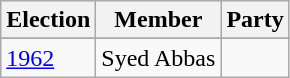<table class="wikitable sortable">
<tr>
<th>Election</th>
<th>Member</th>
<th colspan=2>Party</th>
</tr>
<tr>
</tr>
<tr>
<td><a href='#'>1962</a></td>
<td>Syed Abbas</td>
<td></td>
</tr>
</table>
